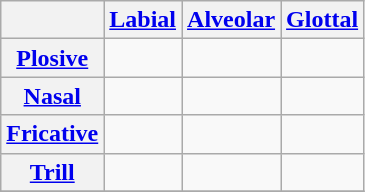<table class="wikitable">
<tr>
<th></th>
<th><a href='#'>Labial</a></th>
<th><a href='#'>Alveolar</a></th>
<th><a href='#'>Glottal</a></th>
</tr>
<tr align=center>
<th><a href='#'>Plosive</a></th>
<td></td>
<td></td>
<td></td>
</tr>
<tr align=center>
<th><a href='#'>Nasal</a></th>
<td></td>
<td></td>
<td></td>
</tr>
<tr align=center>
<th><a href='#'>Fricative</a></th>
<td> </td>
<td></td>
<td></td>
</tr>
<tr align=center>
<th><a href='#'>Trill</a></th>
<td></td>
<td></td>
<td></td>
</tr>
<tr align=center>
</tr>
</table>
